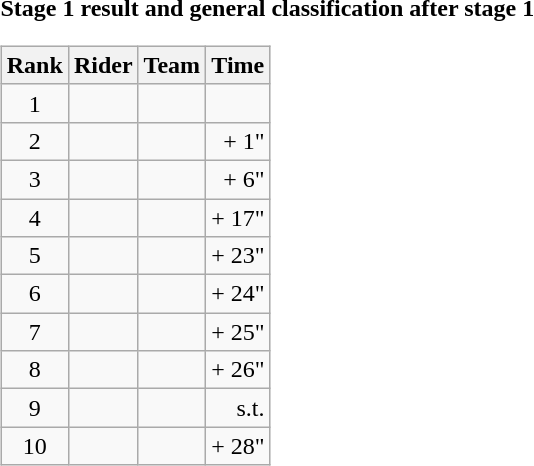<table>
<tr>
<td><strong>Stage 1 result and general classification after stage 1</strong><br><table class="wikitable">
<tr>
<th scope="col">Rank</th>
<th scope="col">Rider</th>
<th scope="col">Team</th>
<th scope="col">Time</th>
</tr>
<tr>
<td style="text-align:center;">1</td>
<td></td>
<td></td>
<td style="text-align:right;"></td>
</tr>
<tr>
<td style="text-align:center;">2</td>
<td></td>
<td></td>
<td style="text-align:right;">+ 1"</td>
</tr>
<tr>
<td style="text-align:center;">3</td>
<td></td>
<td></td>
<td style="text-align:right;">+ 6"</td>
</tr>
<tr>
<td style="text-align:center;">4</td>
<td></td>
<td></td>
<td style="text-align:right;">+ 17"</td>
</tr>
<tr>
<td style="text-align:center;">5</td>
<td></td>
<td></td>
<td style="text-align:right;">+ 23"</td>
</tr>
<tr>
<td style="text-align:center;">6</td>
<td></td>
<td></td>
<td style="text-align:right;">+ 24"</td>
</tr>
<tr>
<td style="text-align:center;">7</td>
<td></td>
<td></td>
<td style="text-align:right;">+ 25"</td>
</tr>
<tr>
<td style="text-align:center;">8</td>
<td></td>
<td></td>
<td style="text-align:right;">+ 26"</td>
</tr>
<tr>
<td style="text-align:center;">9</td>
<td></td>
<td></td>
<td style="text-align:right;">s.t.</td>
</tr>
<tr>
<td style="text-align:center;">10</td>
<td></td>
<td></td>
<td style="text-align:right;">+ 28"</td>
</tr>
</table>
</td>
</tr>
</table>
